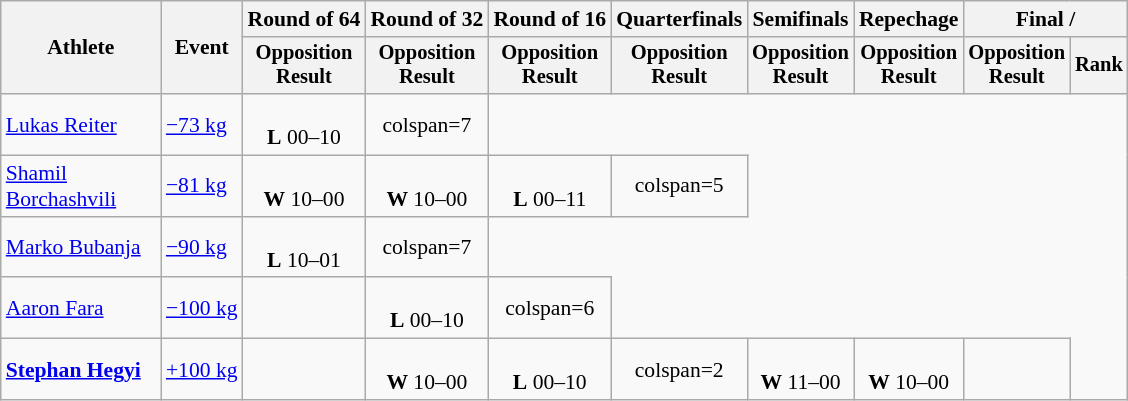<table class="wikitable" style="text-align:center; font-size:90%">
<tr>
<th rowspan=2 width=100>Athlete</th>
<th rowspan=2>Event</th>
<th>Round of 64</th>
<th>Round of 32</th>
<th>Round of 16</th>
<th>Quarterfinals</th>
<th>Semifinals</th>
<th>Repechage</th>
<th colspan=2>Final / </th>
</tr>
<tr style="font-size:95%">
<th>Opposition<br>Result</th>
<th>Opposition<br>Result</th>
<th>Opposition<br>Result</th>
<th>Opposition<br>Result</th>
<th>Opposition<br>Result</th>
<th>Opposition<br>Result</th>
<th>Opposition<br>Result</th>
<th>Rank</th>
</tr>
<tr>
<td align=left><a href='#'>Lukas Reiter</a></td>
<td align=left><a href='#'>−73 kg</a></td>
<td><br><strong>L</strong> 00–10</td>
<td>colspan=7 </td>
</tr>
<tr>
<td align=left><a href='#'>Shamil Borchashvili </a></td>
<td align=left><a href='#'>−81 kg</a></td>
<td><br><strong>W</strong> 10–00</td>
<td><br><strong>W</strong> 10–00</td>
<td><br><strong>L</strong> 00–11</td>
<td>colspan=5 </td>
</tr>
<tr>
<td align=left><a href='#'>Marko Bubanja</a></td>
<td align=left><a href='#'>−90 kg</a></td>
<td><br><strong>L</strong> 10–01</td>
<td>colspan=7 </td>
</tr>
<tr>
<td align=left><a href='#'>Aaron Fara</a></td>
<td align=left><a href='#'>−100 kg</a></td>
<td></td>
<td><br><strong>L</strong> 00–10</td>
<td>colspan=6 </td>
</tr>
<tr>
<td align=left><strong><a href='#'>Stephan Hegyi</a></strong></td>
<td align=left><a href='#'>+100 kg</a></td>
<td></td>
<td><br><strong>W</strong> 10–00</td>
<td><br><strong>L</strong> 00–10</td>
<td>colspan=2 </td>
<td><br><strong>W</strong> 11–00</td>
<td><br><strong>W</strong> 10–00</td>
<td></td>
</tr>
</table>
